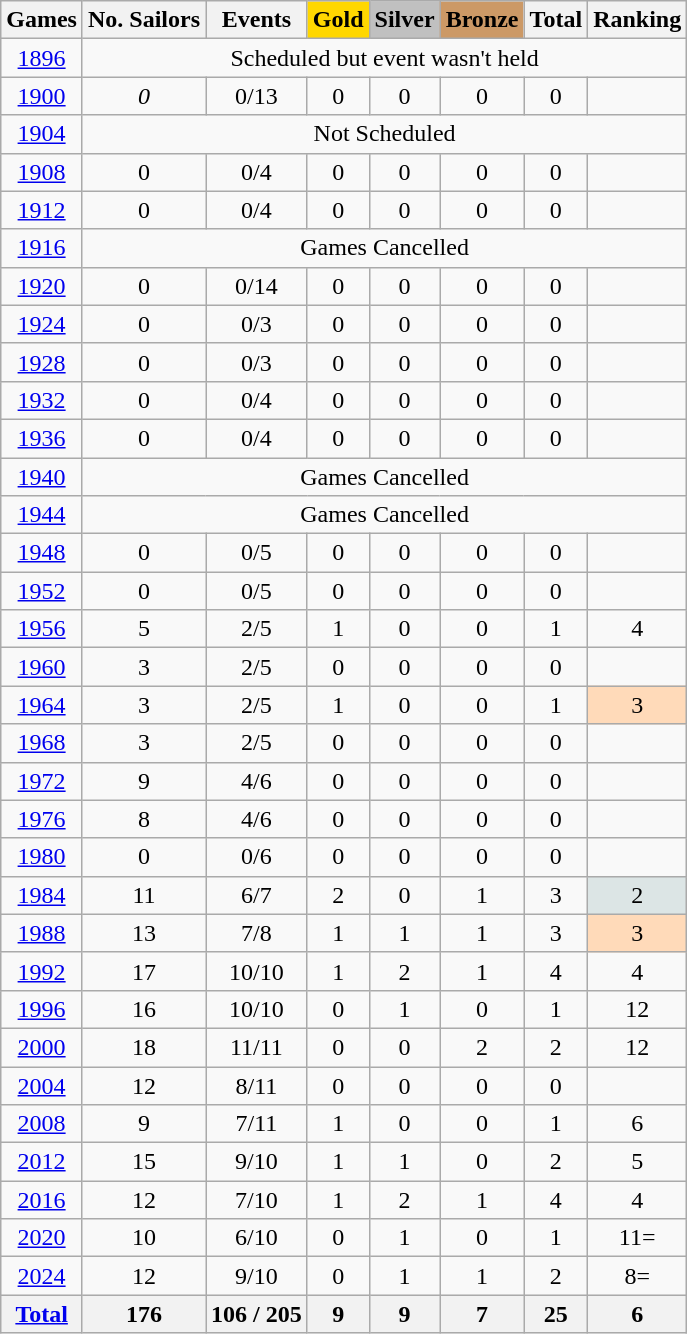<table class="wikitable sortable" style="text-align:center">
<tr>
<th>Games</th>
<th>No. Sailors</th>
<th>Events</th>
<th style="background-color:gold;">Gold</th>
<th style="background-color:silver;">Silver</th>
<th style="background-color:#c96;">Bronze</th>
<th>Total</th>
<th>Ranking</th>
</tr>
<tr>
<td><a href='#'>1896</a></td>
<td colspan=7>Scheduled but event wasn't held</td>
</tr>
<tr>
<td><a href='#'>1900</a></td>
<td><em>0</em></td>
<td>0/13</td>
<td>0</td>
<td>0</td>
<td>0</td>
<td>0</td>
<td></td>
</tr>
<tr>
<td><a href='#'>1904</a></td>
<td colspan=7>Not Scheduled</td>
</tr>
<tr>
<td><a href='#'>1908</a></td>
<td>0</td>
<td>0/4</td>
<td>0</td>
<td>0</td>
<td>0</td>
<td>0</td>
<td></td>
</tr>
<tr>
<td><a href='#'>1912</a></td>
<td>0</td>
<td>0/4</td>
<td>0</td>
<td>0</td>
<td>0</td>
<td>0</td>
<td></td>
</tr>
<tr>
<td><a href='#'>1916</a></td>
<td colspan=7>Games Cancelled</td>
</tr>
<tr>
<td><a href='#'>1920</a></td>
<td>0</td>
<td>0/14</td>
<td>0</td>
<td>0</td>
<td>0</td>
<td>0</td>
<td></td>
</tr>
<tr>
<td><a href='#'>1924</a></td>
<td>0</td>
<td>0/3</td>
<td>0</td>
<td>0</td>
<td>0</td>
<td>0</td>
<td></td>
</tr>
<tr>
<td><a href='#'>1928</a></td>
<td>0</td>
<td>0/3</td>
<td>0</td>
<td>0</td>
<td>0</td>
<td>0</td>
<td></td>
</tr>
<tr>
<td><a href='#'>1932</a></td>
<td>0</td>
<td>0/4</td>
<td>0</td>
<td>0</td>
<td>0</td>
<td>0</td>
<td></td>
</tr>
<tr>
<td><a href='#'>1936</a></td>
<td>0</td>
<td>0/4</td>
<td>0</td>
<td>0</td>
<td>0</td>
<td>0</td>
<td></td>
</tr>
<tr>
<td><a href='#'>1940</a></td>
<td colspan=7>Games Cancelled</td>
</tr>
<tr>
<td><a href='#'>1944</a></td>
<td colspan=7>Games Cancelled</td>
</tr>
<tr>
<td><a href='#'>1948</a></td>
<td>0</td>
<td>0/5</td>
<td>0</td>
<td>0</td>
<td>0</td>
<td>0</td>
<td></td>
</tr>
<tr>
<td><a href='#'>1952</a></td>
<td>0</td>
<td>0/5</td>
<td>0</td>
<td>0</td>
<td>0</td>
<td>0</td>
<td></td>
</tr>
<tr>
<td><a href='#'>1956</a></td>
<td>5</td>
<td>2/5</td>
<td>1</td>
<td>0</td>
<td>0</td>
<td>1</td>
<td>4</td>
</tr>
<tr>
<td><a href='#'>1960</a></td>
<td>3</td>
<td>2/5</td>
<td>0</td>
<td>0</td>
<td>0</td>
<td>0</td>
<td></td>
</tr>
<tr>
<td><a href='#'>1964</a></td>
<td>3</td>
<td>2/5</td>
<td>1</td>
<td>0</td>
<td>0</td>
<td>1</td>
<td bgcolor=ffdab9>3</td>
</tr>
<tr>
<td><a href='#'>1968</a></td>
<td>3</td>
<td>2/5</td>
<td>0</td>
<td>0</td>
<td>0</td>
<td>0</td>
<td></td>
</tr>
<tr>
<td><a href='#'>1972</a></td>
<td>9</td>
<td>4/6</td>
<td>0</td>
<td>0</td>
<td>0</td>
<td>0</td>
<td></td>
</tr>
<tr>
<td><a href='#'>1976</a></td>
<td>8</td>
<td>4/6</td>
<td>0</td>
<td>0</td>
<td>0</td>
<td>0</td>
<td></td>
</tr>
<tr>
<td><a href='#'>1980</a></td>
<td>0</td>
<td>0/6</td>
<td>0</td>
<td>0</td>
<td>0</td>
<td>0</td>
<td></td>
</tr>
<tr>
<td><a href='#'>1984</a></td>
<td>11</td>
<td>6/7</td>
<td>2</td>
<td>0</td>
<td>1</td>
<td>3</td>
<td bgcolor=dce5e5>2</td>
</tr>
<tr>
<td><a href='#'>1988</a></td>
<td>13</td>
<td>7/8</td>
<td>1</td>
<td>1</td>
<td>1</td>
<td>3</td>
<td bgcolor=ffdab9>3</td>
</tr>
<tr>
<td><a href='#'>1992</a></td>
<td>17</td>
<td>10/10</td>
<td>1</td>
<td>2</td>
<td>1</td>
<td>4</td>
<td>4</td>
</tr>
<tr>
<td><a href='#'>1996</a></td>
<td>16</td>
<td>10/10</td>
<td>0</td>
<td>1</td>
<td>0</td>
<td>1</td>
<td>12</td>
</tr>
<tr>
<td><a href='#'>2000</a></td>
<td>18</td>
<td>11/11</td>
<td>0</td>
<td>0</td>
<td>2</td>
<td>2</td>
<td>12</td>
</tr>
<tr>
<td><a href='#'>2004</a></td>
<td>12</td>
<td>8/11</td>
<td>0</td>
<td>0</td>
<td>0</td>
<td>0</td>
<td></td>
</tr>
<tr>
<td><a href='#'>2008</a></td>
<td>9</td>
<td>7/11</td>
<td>1</td>
<td>0</td>
<td>0</td>
<td>1</td>
<td>6</td>
</tr>
<tr>
<td><a href='#'>2012</a></td>
<td>15</td>
<td>9/10</td>
<td>1</td>
<td>1</td>
<td>0</td>
<td>2</td>
<td>5</td>
</tr>
<tr>
<td><a href='#'>2016</a></td>
<td>12</td>
<td>7/10</td>
<td>1</td>
<td>2</td>
<td>1</td>
<td>4</td>
<td>4</td>
</tr>
<tr>
<td><a href='#'>2020</a></td>
<td>10</td>
<td>6/10</td>
<td>0</td>
<td>1</td>
<td>0</td>
<td>1</td>
<td>11=</td>
</tr>
<tr>
<td><a href='#'>2024</a></td>
<td>12</td>
<td>9/10</td>
<td>0</td>
<td>1</td>
<td>1</td>
<td>2</td>
<td>8=</td>
</tr>
<tr>
<th><a href='#'>Total</a></th>
<th>176</th>
<th>106 / 205</th>
<th>9</th>
<th>9</th>
<th>7</th>
<th>25</th>
<th>6</th>
</tr>
</table>
